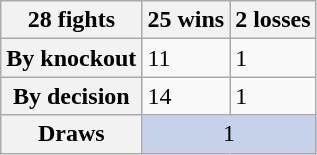<table class="wikitable plainrowheaders">
<tr>
<th scope="col">28 fights</th>
<th scope="col">25 wins</th>
<th scope="col">2 losses</th>
</tr>
<tr>
<th scope="row">By knockout</th>
<td>11</td>
<td>1</td>
</tr>
<tr>
<th scope="row">By decision</th>
<td>14</td>
<td>1</td>
</tr>
<tr>
<th scope="row">Draws</th>
<td colspan=2 bgcolor=#c6d2ea align=center>1</td>
</tr>
</table>
